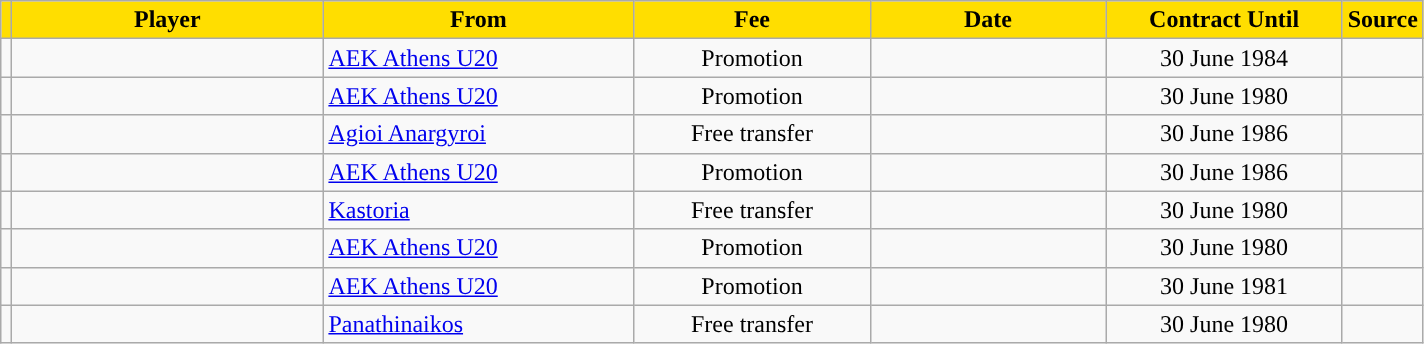<table class="wikitable sortable">
<tr>
<th style="background:#FFDE00"></th>
<th width=200 style="background:#FFDE00">Player</th>
<th width=200 style="background:#FFDE00">From</th>
<th width=150 style="background:#FFDE00">Fee</th>
<th width=150 style="background:#FFDE00">Date</th>
<th width=150 style="background:#FFDE00">Contract Until</th>
<th style="background:#FFDE00">Source</th>
</tr>
<tr>
<td align=center></td>
<td></td>
<td> <a href='#'>AEK Athens U20</a></td>
<td align=center>Promotion</td>
<td align=center></td>
<td align=center>30 June 1984</td>
<td align=center></td>
</tr>
<tr>
<td align=center></td>
<td></td>
<td> <a href='#'>AEK Athens U20</a></td>
<td align=center>Promotion</td>
<td align=center></td>
<td align=center>30 June 1980</td>
<td align=center></td>
</tr>
<tr>
<td align=center></td>
<td></td>
<td> <a href='#'>Agioi Anargyroi</a></td>
<td align=center>Free transfer</td>
<td align=center></td>
<td align=center>30 June 1986</td>
<td align=center></td>
</tr>
<tr>
<td align=center></td>
<td></td>
<td> <a href='#'>AEK Athens U20</a></td>
<td align=center>Promotion</td>
<td align=center></td>
<td align=center>30 June 1986</td>
<td align=center></td>
</tr>
<tr>
<td align=center></td>
<td></td>
<td> <a href='#'>Kastoria</a></td>
<td align=center>Free transfer</td>
<td align=center></td>
<td align=center>30 June 1980</td>
<td align=center></td>
</tr>
<tr>
<td align=center></td>
<td></td>
<td> <a href='#'>AEK Athens U20</a></td>
<td align=center>Promotion</td>
<td align=center></td>
<td align=center>30 June 1980</td>
<td align=center></td>
</tr>
<tr>
<td align=center></td>
<td></td>
<td> <a href='#'>AEK Athens U20</a></td>
<td align=center>Promotion</td>
<td align=center></td>
<td align=center>30 June 1981</td>
<td align=center></td>
</tr>
<tr>
<td align=center></td>
<td></td>
<td> <a href='#'>Panathinaikos</a></td>
<td align=center>Free transfer</td>
<td align=center></td>
<td align=center>30 June 1980</td>
<td align=center></td>
</tr>
</table>
